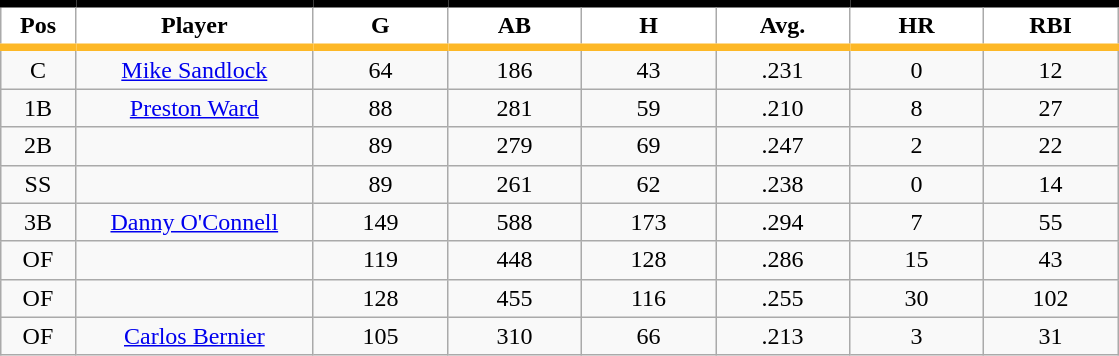<table class="wikitable sortable">
<tr>
<th style="background:#FFFFFF; border-top:#000000 5px solid; border-bottom:#FDB827 5px solid;" width="5%">Pos</th>
<th style="background:#FFFFFF; border-top:#000000 5px solid; border-bottom:#FDB827 5px solid;" width="16%">Player</th>
<th style="background:#FFFFFF; border-top:#000000 5px solid; border-bottom:#FDB827 5px solid;" width="9%">G</th>
<th style="background:#FFFFFF; border-top:#000000 5px solid; border-bottom:#FDB827 5px solid;" width="9%">AB</th>
<th style="background:#FFFFFF; border-top:#000000 5px solid; border-bottom:#FDB827 5px solid;" width="9%">H</th>
<th style="background:#FFFFFF; border-top:#000000 5px solid; border-bottom:#FDB827 5px solid;" width="9%">Avg.</th>
<th style="background:#FFFFFF; border-top:#000000 5px solid; border-bottom:#FDB827 5px solid;" width="9%">HR</th>
<th style="background:#FFFFFF; border-top:#000000 5px solid; border-bottom:#FDB827 5px solid;" width="9%">RBI</th>
</tr>
<tr align="center">
<td>C</td>
<td><a href='#'>Mike Sandlock</a></td>
<td>64</td>
<td>186</td>
<td>43</td>
<td>.231</td>
<td>0</td>
<td>12</td>
</tr>
<tr align=center>
<td>1B</td>
<td><a href='#'>Preston Ward</a></td>
<td>88</td>
<td>281</td>
<td>59</td>
<td>.210</td>
<td>8</td>
<td>27</td>
</tr>
<tr align=center>
<td>2B</td>
<td></td>
<td>89</td>
<td>279</td>
<td>69</td>
<td>.247</td>
<td>2</td>
<td>22</td>
</tr>
<tr align="center">
<td>SS</td>
<td></td>
<td>89</td>
<td>261</td>
<td>62</td>
<td>.238</td>
<td>0</td>
<td>14</td>
</tr>
<tr align="center">
<td>3B</td>
<td><a href='#'>Danny O'Connell</a></td>
<td>149</td>
<td>588</td>
<td>173</td>
<td>.294</td>
<td>7</td>
<td>55</td>
</tr>
<tr align=center>
<td>OF</td>
<td></td>
<td>119</td>
<td>448</td>
<td>128</td>
<td>.286</td>
<td>15</td>
<td>43</td>
</tr>
<tr align="center">
<td>OF</td>
<td></td>
<td>128</td>
<td>455</td>
<td>116</td>
<td>.255</td>
<td>30</td>
<td>102</td>
</tr>
<tr align="center">
<td>OF</td>
<td><a href='#'>Carlos Bernier</a></td>
<td>105</td>
<td>310</td>
<td>66</td>
<td>.213</td>
<td>3</td>
<td>31</td>
</tr>
</table>
